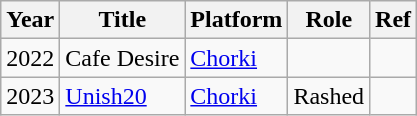<table class="wikitable">
<tr>
<th>Year</th>
<th>Title</th>
<th>Platform</th>
<th>Role</th>
<th>Ref</th>
</tr>
<tr>
<td>2022</td>
<td>Cafe Desire</td>
<td><a href='#'>Chorki</a></td>
<td></td>
<td></td>
</tr>
<tr>
<td>2023</td>
<td><a href='#'>Unish20</a></td>
<td><a href='#'>Chorki</a></td>
<td>Rashed</td>
<td></td>
</tr>
</table>
